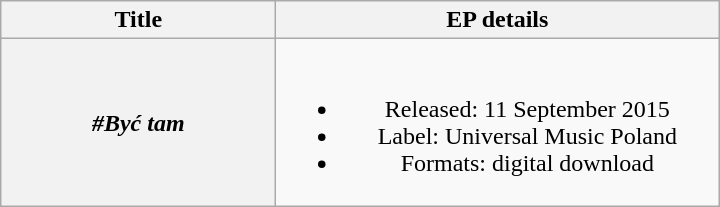<table class="wikitable plainrowheaders" style="text-align:center;">
<tr>
<th scope="col" style="width:11em;">Title</th>
<th scope="col" style="width:18em;">EP details</th>
</tr>
<tr>
<th scope="row"><em>#Być tam</em></th>
<td><br><ul><li>Released: 11 September 2015</li><li>Label: Universal Music Poland</li><li>Formats: digital download</li></ul></td>
</tr>
</table>
